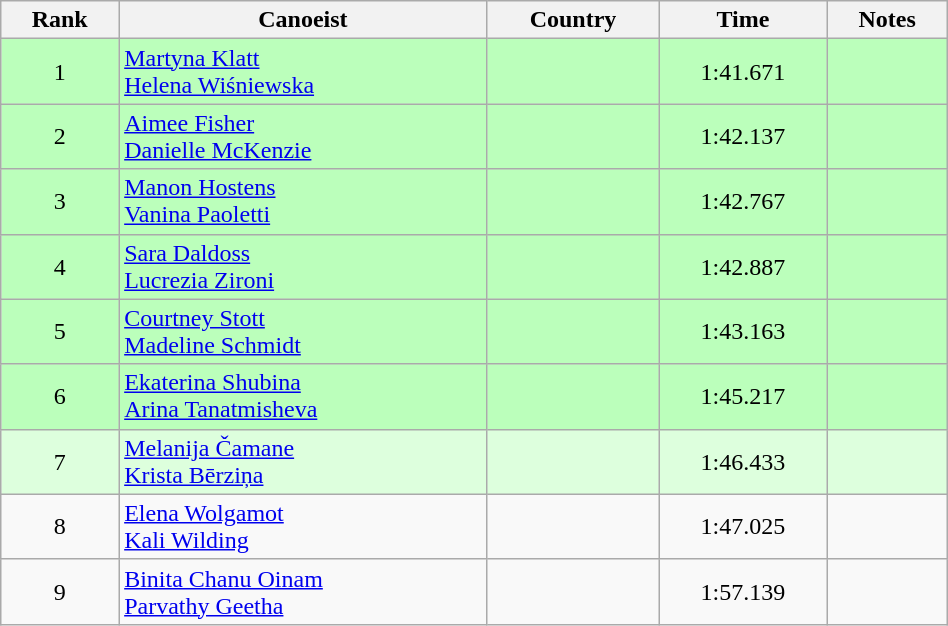<table class="wikitable" style="text-align:center;width: 50%">
<tr>
<th>Rank</th>
<th>Canoeist</th>
<th>Country</th>
<th>Time</th>
<th>Notes</th>
</tr>
<tr bgcolor=bbffbb>
<td>1</td>
<td align="left"><a href='#'>Martyna Klatt</a><br><a href='#'>Helena Wiśniewska</a></td>
<td align="left"></td>
<td>1:41.671</td>
<td></td>
</tr>
<tr bgcolor=bbffbb>
<td>2</td>
<td align="left"><a href='#'>Aimee Fisher</a><br><a href='#'>Danielle McKenzie</a></td>
<td align="left"></td>
<td>1:42.137</td>
<td></td>
</tr>
<tr bgcolor=bbffbb>
<td>3</td>
<td align="left"><a href='#'>Manon Hostens</a><br><a href='#'>Vanina Paoletti</a></td>
<td align="left"></td>
<td>1:42.767</td>
<td></td>
</tr>
<tr bgcolor=bbffbb>
<td>4</td>
<td align="left"><a href='#'>Sara Daldoss</a><br><a href='#'>Lucrezia Zironi</a></td>
<td align="left"></td>
<td>1:42.887</td>
<td></td>
</tr>
<tr bgcolor=bbffbb>
<td>5</td>
<td align="left"><a href='#'>Courtney Stott</a><br><a href='#'>Madeline Schmidt</a></td>
<td align="left"></td>
<td>1:43.163</td>
<td></td>
</tr>
<tr bgcolor=bbffbb>
<td>6</td>
<td align="left"><a href='#'>Ekaterina Shubina</a><br><a href='#'>Arina Tanatmisheva</a></td>
<td align="left"></td>
<td>1:45.217</td>
<td></td>
</tr>
<tr bgcolor=ddffdd>
<td>7</td>
<td align="left"><a href='#'>Melanija Čamane</a><br><a href='#'>Krista Bērziņa</a></td>
<td align="left"></td>
<td>1:46.433</td>
<td></td>
</tr>
<tr>
<td>8</td>
<td align="left"><a href='#'>Elena Wolgamot</a><br><a href='#'>Kali Wilding</a></td>
<td align="left"></td>
<td>1:47.025</td>
<td></td>
</tr>
<tr>
<td>9</td>
<td align="left"><a href='#'>Binita Chanu Oinam</a><br><a href='#'>Parvathy Geetha</a></td>
<td align="left"></td>
<td>1:57.139</td>
<td></td>
</tr>
</table>
